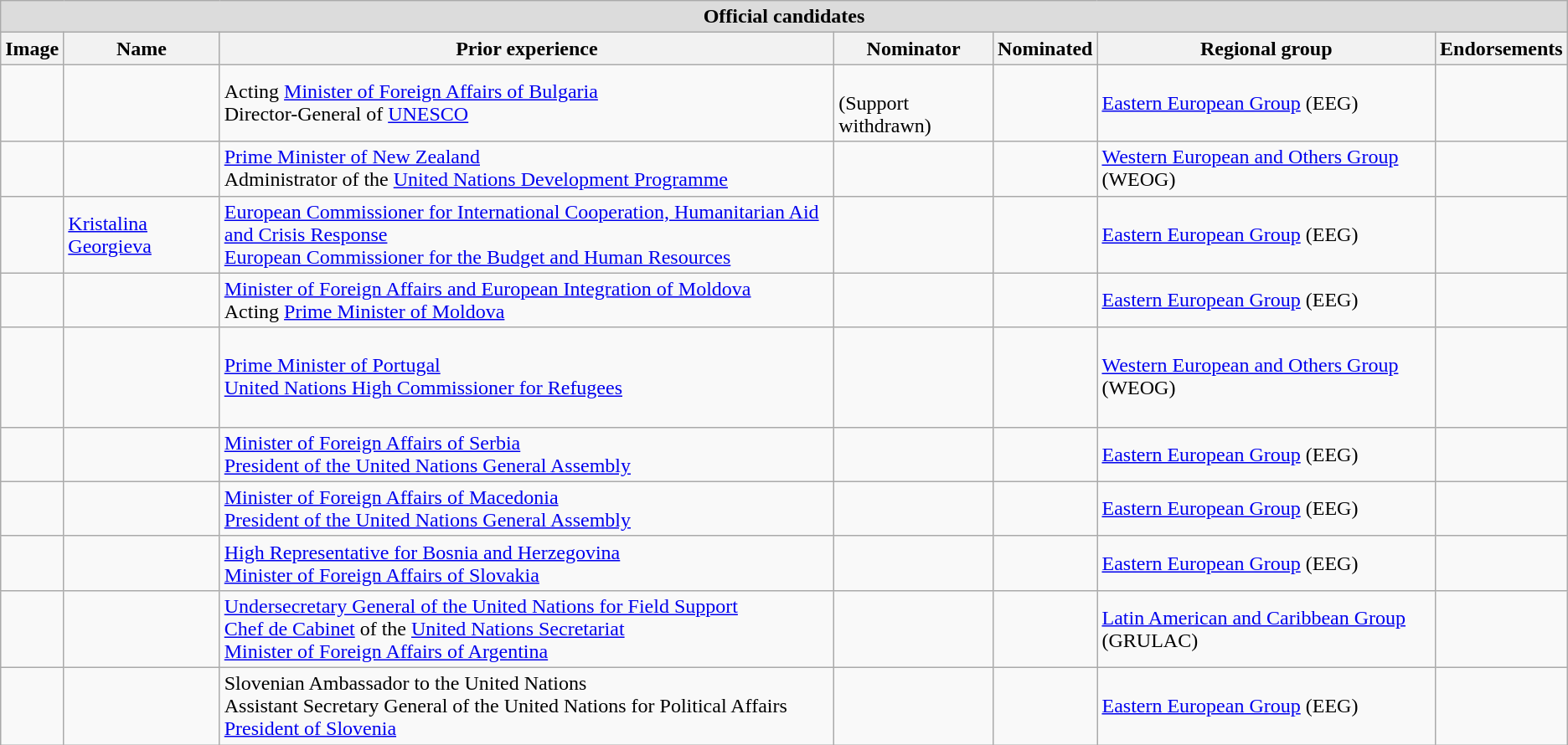<table class="wikitable sortable">
<tr>
<th style="background:#DCDCDC;" colspan="7">Official candidates</th>
</tr>
<tr style="font-weight:bold;">
<th class="unsortable">Image</th>
<th>Name</th>
<th>Prior experience</th>
<th>Nominator</th>
<th>Nominated</th>
<th>Regional group</th>
<th>Endorsements</th>
</tr>
<tr>
<td></td>
<td></td>
<td>Acting <a href='#'>Minister of Foreign Affairs of Bulgaria</a> <br>Director-General of <a href='#'>UNESCO</a> </td>
<td><br>(Support withdrawn)</td>
<td></td>
<td><a href='#'>Eastern European Group</a> (EEG)</td>
<td></td>
</tr>
<tr>
<td></td>
<td></td>
<td><a href='#'>Prime Minister of New Zealand</a> <br>Administrator of the <a href='#'>United Nations Development Programme</a> </td>
<td></td>
<td></td>
<td><a href='#'>Western European and Others Group</a> (WEOG)</td>
<td></td>
</tr>
<tr>
<td></td>
<td><a href='#'>Kristalina Georgieva</a></td>
<td><a href='#'>European Commissioner for International Cooperation, Humanitarian Aid and Crisis Response</a> <br><a href='#'>European Commissioner for the Budget and Human Resources</a> </td>
<td></td>
<td></td>
<td><a href='#'>Eastern European Group</a> (EEG)</td>
<td></td>
</tr>
<tr>
<td></td>
<td></td>
<td><a href='#'>Minister of Foreign Affairs and European Integration of Moldova</a> <br>Acting <a href='#'>Prime Minister of Moldova</a> </td>
<td></td>
<td></td>
<td><a href='#'>Eastern European Group</a> (EEG)</td>
<td></td>
</tr>
<tr>
<td></td>
<td></td>
<td><a href='#'>Prime Minister of Portugal</a> <br><a href='#'>United Nations High Commissioner for Refugees</a> </td>
<td></td>
<td></td>
<td><a href='#'>Western European and Others Group</a> (WEOG)</td>
<td><br><br><br><br></td>
</tr>
<tr>
<td></td>
<td></td>
<td><a href='#'>Minister of Foreign Affairs of Serbia</a> <br><a href='#'>President of the United Nations General Assembly</a> </td>
<td></td>
<td></td>
<td><a href='#'>Eastern European Group</a> (EEG)</td>
<td></td>
</tr>
<tr>
<td></td>
<td></td>
<td><a href='#'>Minister of Foreign Affairs of Macedonia</a> <br><a href='#'>President of the United Nations General Assembly</a> </td>
<td></td>
<td></td>
<td><a href='#'>Eastern European Group</a> (EEG)</td>
<td></td>
</tr>
<tr>
<td></td>
<td></td>
<td><a href='#'>High Representative for Bosnia and Herzegovina</a>  <br><a href='#'>Minister of Foreign Affairs of Slovakia</a> </td>
<td></td>
<td></td>
<td><a href='#'>Eastern European Group</a> (EEG)</td>
<td></td>
</tr>
<tr>
<td></td>
<td></td>
<td><a href='#'>Undersecretary General of the United Nations for Field Support</a> <br><a href='#'>Chef de Cabinet</a> of the <a href='#'>United Nations Secretariat</a> <br><a href='#'>Minister of Foreign Affairs of Argentina</a> </td>
<td></td>
<td></td>
<td><a href='#'>Latin American and Caribbean Group</a> (GRULAC)</td>
<td></td>
</tr>
<tr>
<td></td>
<td></td>
<td>Slovenian Ambassador to the United Nations <br>Assistant Secretary General of the United Nations for Political Affairs <br><a href='#'>President of Slovenia</a> </td>
<td></td>
<td></td>
<td><a href='#'>Eastern European Group</a> (EEG)</td>
<td></td>
</tr>
</table>
